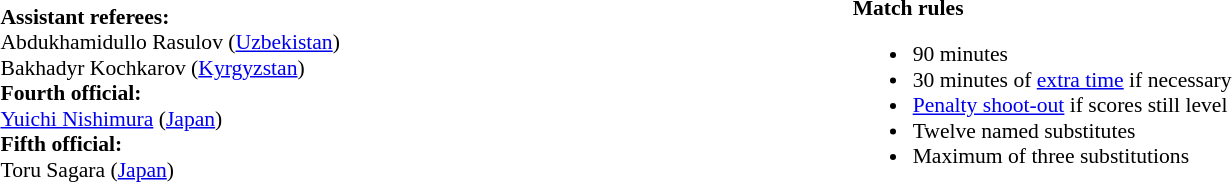<table width=100% style="font-size: 90%">
<tr>
<td><br><strong>Assistant referees:</strong>
<br>Abdukhamidullo Rasulov (<a href='#'>Uzbekistan</a>)
<br>Bakhadyr Kochkarov (<a href='#'>Kyrgyzstan</a>)
<br><strong>Fourth official:</strong>
<br><a href='#'>Yuichi Nishimura</a> (<a href='#'>Japan</a>)
<br><strong>Fifth official:</strong>
<br>Toru Sagara (<a href='#'>Japan</a>)</td>
<td width=55% valign=top><br><strong>Match rules</strong><ul><li>90 minutes</li><li>30 minutes of <a href='#'>extra time</a> if necessary</li><li><a href='#'>Penalty shoot-out</a> if scores still level</li><li>Twelve named substitutes</li><li>Maximum of three substitutions</li></ul></td>
</tr>
</table>
